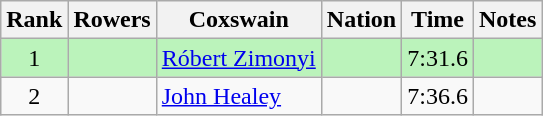<table class="wikitable sortable" style="text-align:center">
<tr>
<th>Rank</th>
<th>Rowers</th>
<th>Coxswain</th>
<th>Nation</th>
<th>Time</th>
<th>Notes</th>
</tr>
<tr bgcolor=bbf3bb>
<td>1</td>
<td align=left></td>
<td align=left><a href='#'>Róbert Zimonyi</a></td>
<td align=left></td>
<td>7:31.6</td>
<td></td>
</tr>
<tr>
<td>2</td>
<td align=left></td>
<td align=left><a href='#'>John Healey</a></td>
<td align=left></td>
<td>7:36.6</td>
<td></td>
</tr>
</table>
